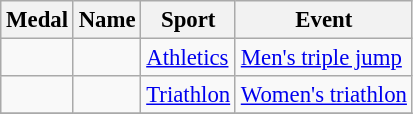<table class="wikitable sortable" style="font-size:95%">
<tr>
<th>Medal</th>
<th>Name</th>
<th>Sport</th>
<th>Event</th>
</tr>
<tr>
<td></td>
<td></td>
<td><a href='#'>Athletics</a></td>
<td><a href='#'>Men's triple jump</a></td>
</tr>
<tr>
<td></td>
<td></td>
<td><a href='#'>Triathlon</a></td>
<td><a href='#'>Women's triathlon</a></td>
</tr>
<tr>
</tr>
</table>
